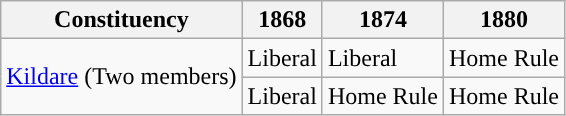<table class="wikitable">
<tr>
<th>Constituency</th>
<th>1868</th>
<th>1874</th>
<th>1880</th>
</tr>
<tr>
<td rowspan="2"><a href='#'>Kildare</a> (Two members)</td>
<td>Liberal</td>
<td>Liberal</td>
<td>Home Rule</td>
</tr>
<tr>
<td>Liberal</td>
<td>Home Rule</td>
<td>Home Rule</td>
</tr>
</table>
